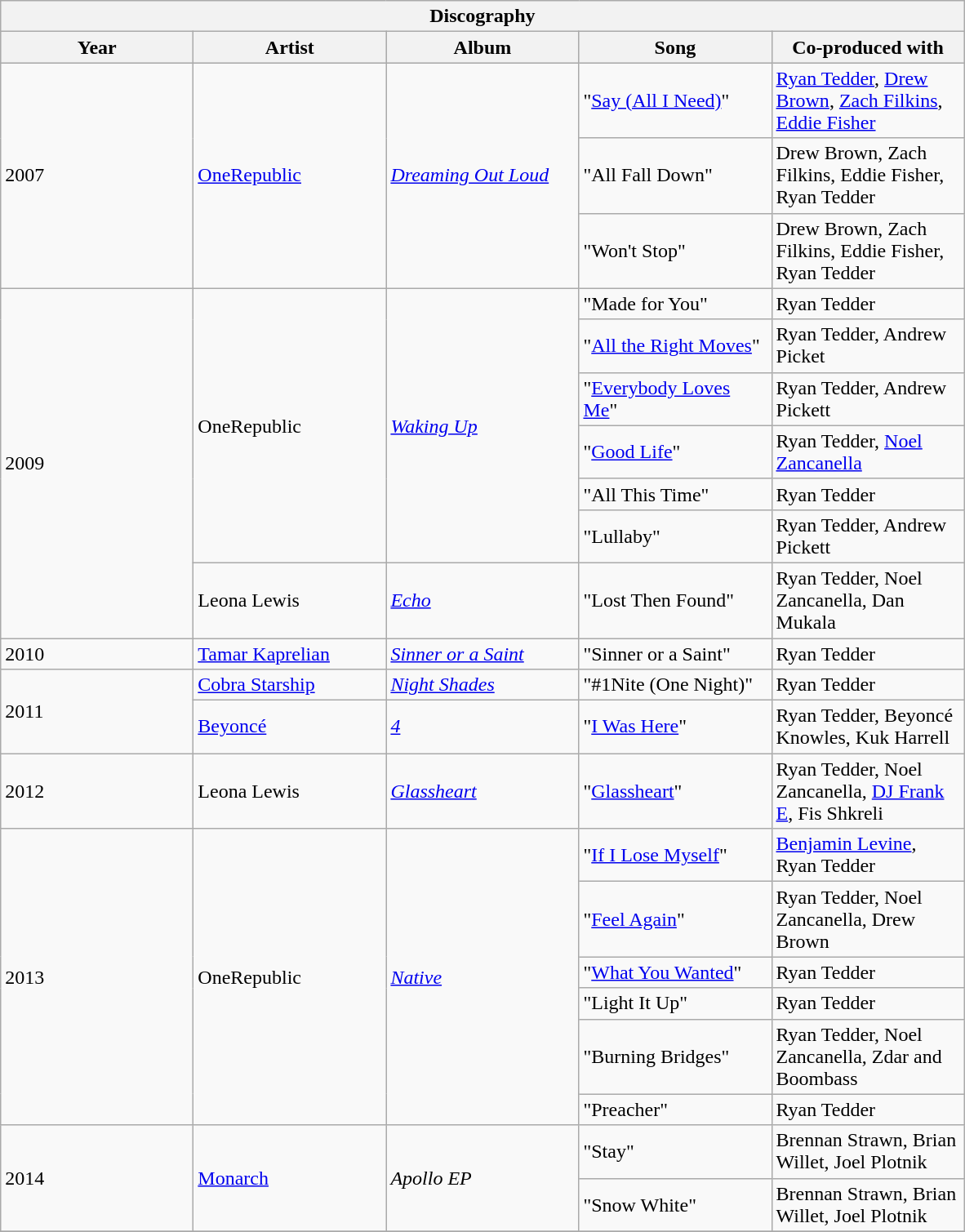<table class="wikitable">
<tr>
<th colspan="5">Discography</th>
</tr>
<tr bgcolor="#CCCCCC">
<th width="150">Year</th>
<th width="150">Artist</th>
<th width="150">Album</th>
<th width="150">Song</th>
<th width="150">Co-produced with</th>
</tr>
<tr>
<td rowspan="3">2007</td>
<td rowspan="3"><a href='#'>OneRepublic</a></td>
<td rowspan="3"><em><a href='#'>Dreaming Out Loud</a></em></td>
<td>"<a href='#'>Say (All I Need)</a>"</td>
<td><a href='#'>Ryan Tedder</a>, <a href='#'>Drew Brown</a>, <a href='#'>Zach Filkins</a>, <a href='#'>Eddie Fisher</a></td>
</tr>
<tr>
<td>"All Fall Down"</td>
<td>Drew Brown, Zach Filkins, Eddie Fisher, Ryan Tedder</td>
</tr>
<tr>
<td>"Won't Stop"</td>
<td>Drew Brown, Zach Filkins, Eddie Fisher, Ryan Tedder</td>
</tr>
<tr>
<td rowspan="7">2009</td>
<td rowspan="6">OneRepublic</td>
<td rowspan="6"><em><a href='#'>Waking Up</a></em></td>
<td>"Made for You"</td>
<td>Ryan Tedder</td>
</tr>
<tr>
<td>"<a href='#'>All the Right Moves</a>"</td>
<td>Ryan Tedder, Andrew Picket</td>
</tr>
<tr>
<td>"<a href='#'>Everybody Loves Me</a>"</td>
<td>Ryan Tedder, Andrew Pickett</td>
</tr>
<tr>
<td>"<a href='#'>Good Life</a>"</td>
<td>Ryan Tedder, <a href='#'>Noel Zancanella</a></td>
</tr>
<tr>
<td>"All This Time"</td>
<td>Ryan Tedder</td>
</tr>
<tr>
<td>"Lullaby"</td>
<td>Ryan Tedder, Andrew Pickett</td>
</tr>
<tr>
<td rowspan="1">Leona Lewis</td>
<td rowspan="1"><em><a href='#'>Echo</a></em></td>
<td>"Lost Then Found"</td>
<td>Ryan Tedder, Noel Zancanella, Dan Mukala</td>
</tr>
<tr>
<td rowspan="1">2010</td>
<td><a href='#'>Tamar Kaprelian</a></td>
<td><em><a href='#'>Sinner or a Saint</a></em></td>
<td>"Sinner or a Saint"</td>
<td>Ryan Tedder</td>
</tr>
<tr>
<td rowspan="2">2011</td>
<td><a href='#'>Cobra Starship</a></td>
<td><em><a href='#'>Night Shades</a></em></td>
<td>"#1Nite (One Night)"</td>
<td>Ryan Tedder</td>
</tr>
<tr>
<td><a href='#'>Beyoncé</a></td>
<td><em><a href='#'>4</a></em></td>
<td>"<a href='#'>I Was Here</a>"</td>
<td>Ryan Tedder, Beyoncé Knowles, Kuk Harrell</td>
</tr>
<tr>
<td rowspan="1">2012</td>
<td rowspan="1">Leona Lewis</td>
<td rowspan="1"><em><a href='#'>Glassheart</a></em></td>
<td>"<a href='#'>Glassheart</a>"</td>
<td>Ryan Tedder, Noel Zancanella, <a href='#'>DJ Frank E</a>, Fis Shkreli</td>
</tr>
<tr>
<td rowspan="6">2013</td>
<td rowspan="6">OneRepublic</td>
<td rowspan="6"><em><a href='#'>Native</a></em></td>
<td>"<a href='#'>If I Lose Myself</a>"</td>
<td><a href='#'>Benjamin Levine</a>, Ryan Tedder</td>
</tr>
<tr>
<td>"<a href='#'>Feel Again</a>"</td>
<td>Ryan Tedder, Noel Zancanella, Drew Brown</td>
</tr>
<tr>
<td>"<a href='#'>What You Wanted</a>"</td>
<td>Ryan Tedder</td>
</tr>
<tr>
<td>"Light It Up"</td>
<td>Ryan Tedder</td>
</tr>
<tr>
<td>"Burning Bridges"</td>
<td>Ryan Tedder, Noel Zancanella, Zdar and Boombass</td>
</tr>
<tr>
<td>"Preacher"</td>
<td>Ryan Tedder</td>
</tr>
<tr>
<td rowspan="2">2014</td>
<td rowspan="2"><a href='#'>Monarch</a></td>
<td rowspan="2"><em>Apollo EP</em></td>
<td>"Stay"</td>
<td>Brennan Strawn, Brian Willet, Joel Plotnik</td>
</tr>
<tr>
<td>"Snow White"</td>
<td>Brennan Strawn, Brian Willet, Joel Plotnik</td>
</tr>
<tr>
</tr>
</table>
